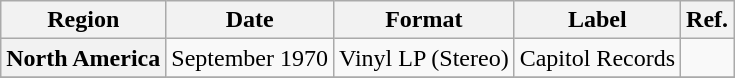<table class="wikitable plainrowheaders">
<tr>
<th scope="col">Region</th>
<th scope="col">Date</th>
<th scope="col">Format</th>
<th scope="col">Label</th>
<th scope="col">Ref.</th>
</tr>
<tr>
<th scope="row">North America</th>
<td>September 1970</td>
<td>Vinyl LP (Stereo)</td>
<td>Capitol Records</td>
<td></td>
</tr>
<tr>
</tr>
</table>
